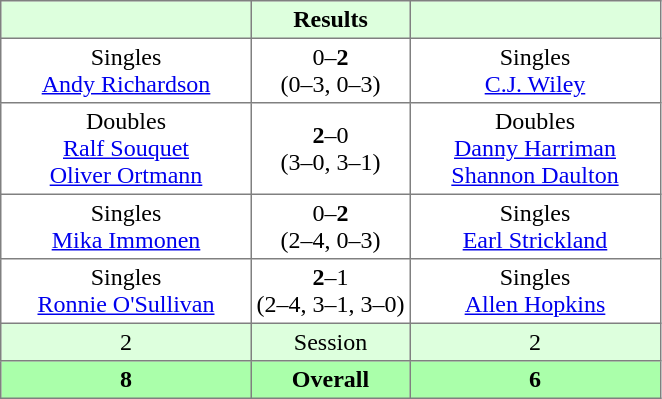<table border="1" cellpadding="3" style="border-collapse: collapse;">
<tr bgcolor="#ddffdd">
<th width="160"></th>
<th>Results</th>
<th width="160"></th>
</tr>
<tr>
<td align="center">Singles<br><a href='#'>Andy Richardson</a></td>
<td align="center">0–<strong>2</strong><br>(0–3, 0–3)</td>
<td align="center">Singles<br><a href='#'>C.J. Wiley</a></td>
</tr>
<tr>
<td align="center">Doubles<br><a href='#'>Ralf Souquet</a><br><a href='#'>Oliver Ortmann</a></td>
<td align="center"><strong>2</strong>–0<br>(3–0, 3–1)</td>
<td align="center">Doubles<br><a href='#'>Danny Harriman</a><br><a href='#'>Shannon Daulton</a></td>
</tr>
<tr>
<td align="center">Singles<br><a href='#'>Mika Immonen</a></td>
<td align="center">0–<strong>2</strong><br>(2–4, 0–3)</td>
<td align="center">Singles<br><a href='#'>Earl Strickland</a></td>
</tr>
<tr>
<td align="center">Singles<br><a href='#'>Ronnie O'Sullivan</a></td>
<td align="center"><strong>2</strong>–1<br>(2–4, 3–1, 3–0)</td>
<td align="center">Singles<br><a href='#'>Allen Hopkins</a></td>
</tr>
<tr bgcolor="#ddffdd">
<td align="center">2</td>
<td align="center">Session</td>
<td align="center">2</td>
</tr>
<tr bgcolor="#aaffaa">
<th align="center">8</th>
<th align="center">Overall</th>
<th align="center">6</th>
</tr>
</table>
